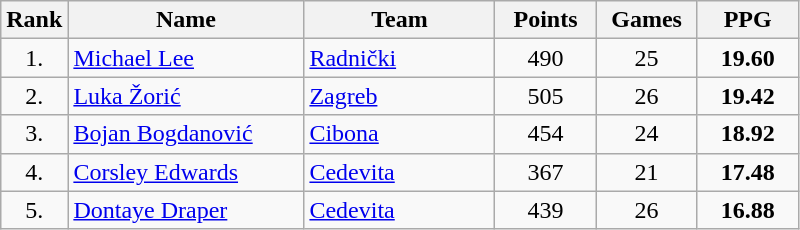<table class="wikitable" style="text-align: center;">
<tr>
<th>Rank</th>
<th width="150">Name</th>
<th width="120">Team</th>
<th width="60">Points</th>
<th width="60">Games</th>
<th width="60">PPG</th>
</tr>
<tr>
<td>1.</td>
<td align="left"> <a href='#'>Michael Lee</a></td>
<td align="left"> <a href='#'>Radnički</a></td>
<td>490</td>
<td>25</td>
<td><strong>19.60</strong></td>
</tr>
<tr>
<td>2.</td>
<td align="left"> <a href='#'>Luka Žorić</a></td>
<td align="left"> <a href='#'>Zagreb</a></td>
<td>505</td>
<td>26</td>
<td><strong>19.42</strong></td>
</tr>
<tr>
<td>3.</td>
<td align="left"> <a href='#'>Bojan Bogdanović</a></td>
<td align="left"> <a href='#'>Cibona</a></td>
<td>454</td>
<td>24</td>
<td><strong>18.92</strong></td>
</tr>
<tr>
<td>4.</td>
<td align="left"> <a href='#'>Corsley Edwards</a></td>
<td align="left"> <a href='#'>Cedevita</a></td>
<td>367</td>
<td>21</td>
<td><strong>17.48</strong></td>
</tr>
<tr>
<td>5.</td>
<td align="left"> <a href='#'>Dontaye Draper</a></td>
<td align="left"> <a href='#'>Cedevita</a></td>
<td>439</td>
<td>26</td>
<td><strong>16.88</strong></td>
</tr>
</table>
